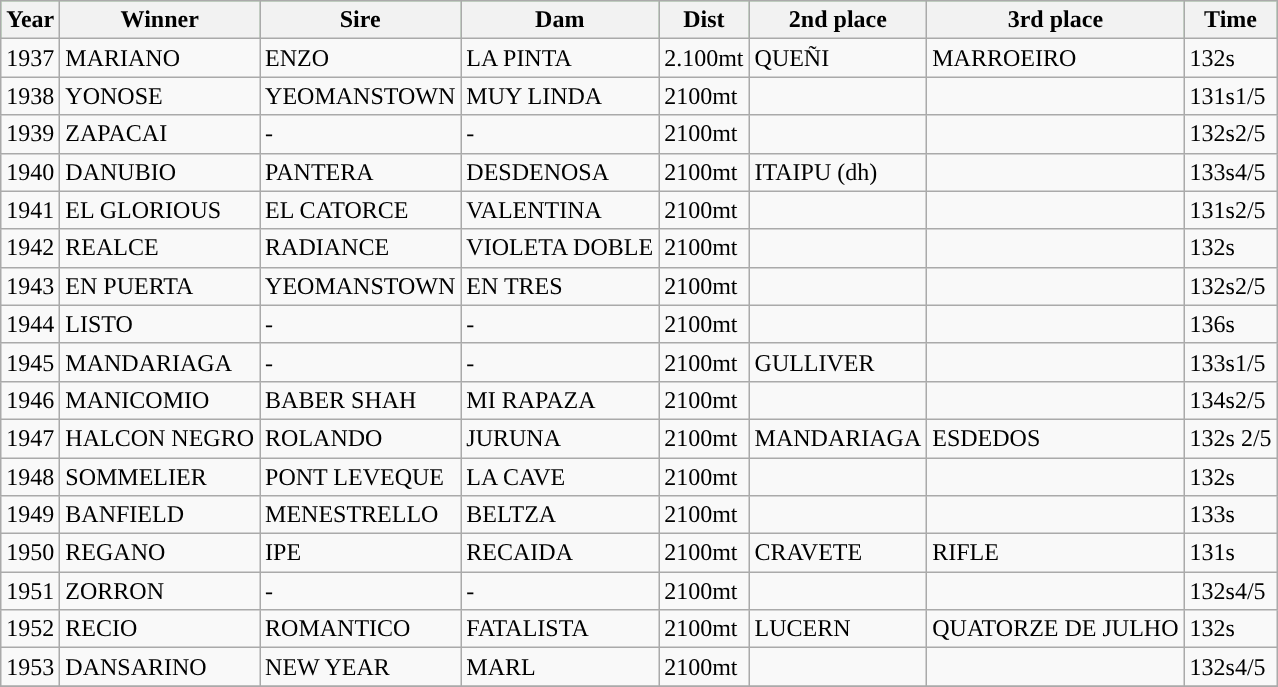<table class = "sortable wikitable">
<tr style="background:#7d7; text-align:center;">
<th>Year</th>
<th>Winner</th>
<th>Sire</th>
<th>Dam</th>
<th style="white-space:nowrap">Dist</th>
<th>2nd place</th>
<th>3rd place</th>
<th>Time</th>
</tr>
<tr>
<td>1937</td>
<td>MARIANO</td>
<td>ENZO</td>
<td>LA PINTA</td>
<td>2.100mt</td>
<td>QUEÑI</td>
<td>MARROEIRO</td>
<td>132s</td>
</tr>
<tr>
<td>1938</td>
<td>YONOSE</td>
<td>YEOMANSTOWN</td>
<td>MUY LINDA</td>
<td>2100mt</td>
<td></td>
<td></td>
<td>131s1/5</td>
</tr>
<tr>
<td>1939</td>
<td>ZAPACAI</td>
<td>-</td>
<td>-</td>
<td>2100mt</td>
<td></td>
<td></td>
<td>132s2/5</td>
</tr>
<tr>
<td>1940</td>
<td>DANUBIO</td>
<td>PANTERA</td>
<td>DESDENOSA</td>
<td>2100mt</td>
<td>ITAIPU (dh)</td>
<td></td>
<td>133s4/5</td>
</tr>
<tr>
<td>1941</td>
<td>EL GLORIOUS</td>
<td>EL CATORCE</td>
<td>VALENTINA</td>
<td>2100mt</td>
<td></td>
<td></td>
<td>131s2/5</td>
</tr>
<tr>
<td>1942</td>
<td>REALCE</td>
<td>RADIANCE</td>
<td>VIOLETA DOBLE</td>
<td>2100mt</td>
<td></td>
<td></td>
<td>132s</td>
</tr>
<tr>
<td>1943</td>
<td>EN PUERTA</td>
<td>YEOMANSTOWN</td>
<td>EN TRES</td>
<td>2100mt</td>
<td></td>
<td></td>
<td>132s2/5</td>
</tr>
<tr>
<td>1944</td>
<td>LISTO</td>
<td>-</td>
<td>-</td>
<td>2100mt</td>
<td></td>
<td></td>
<td>136s</td>
</tr>
<tr>
<td>1945</td>
<td>MANDARIAGA</td>
<td>-</td>
<td>-</td>
<td>2100mt</td>
<td>GULLIVER</td>
<td></td>
<td>133s1/5</td>
</tr>
<tr>
<td>1946</td>
<td>MANICOMIO</td>
<td>BABER SHAH</td>
<td>MI RAPAZA</td>
<td>2100mt</td>
<td></td>
<td></td>
<td>134s2/5</td>
</tr>
<tr>
<td>1947</td>
<td>HALCON NEGRO</td>
<td>ROLANDO</td>
<td>JURUNA</td>
<td>2100mt</td>
<td>MANDARIAGA</td>
<td>ESDEDOS</td>
<td>132s 2/5</td>
</tr>
<tr>
<td>1948</td>
<td>SOMMELIER</td>
<td>PONT LEVEQUE</td>
<td>LA CAVE</td>
<td>2100mt</td>
<td></td>
<td></td>
<td>132s</td>
</tr>
<tr>
<td>1949</td>
<td>BANFIELD</td>
<td>MENESTRELLO</td>
<td>BELTZA</td>
<td>2100mt</td>
<td></td>
<td></td>
<td>133s</td>
</tr>
<tr>
<td>1950</td>
<td>REGANO</td>
<td>IPE</td>
<td>RECAIDA</td>
<td>2100mt</td>
<td>CRAVETE</td>
<td>RIFLE</td>
<td>131s</td>
</tr>
<tr>
<td>1951</td>
<td>ZORRON</td>
<td>-</td>
<td>-</td>
<td>2100mt</td>
<td></td>
<td></td>
<td>132s4/5</td>
</tr>
<tr>
<td>1952</td>
<td>RECIO</td>
<td>ROMANTICO</td>
<td>FATALISTA</td>
<td>2100mt</td>
<td>LUCERN</td>
<td>QUATORZE DE JULHO</td>
<td>132s</td>
</tr>
<tr>
<td>1953</td>
<td>DANSARINO</td>
<td>NEW YEAR</td>
<td>MARL</td>
<td>2100mt</td>
<td></td>
<td></td>
<td>132s4/5</td>
</tr>
<tr>
</tr>
</table>
